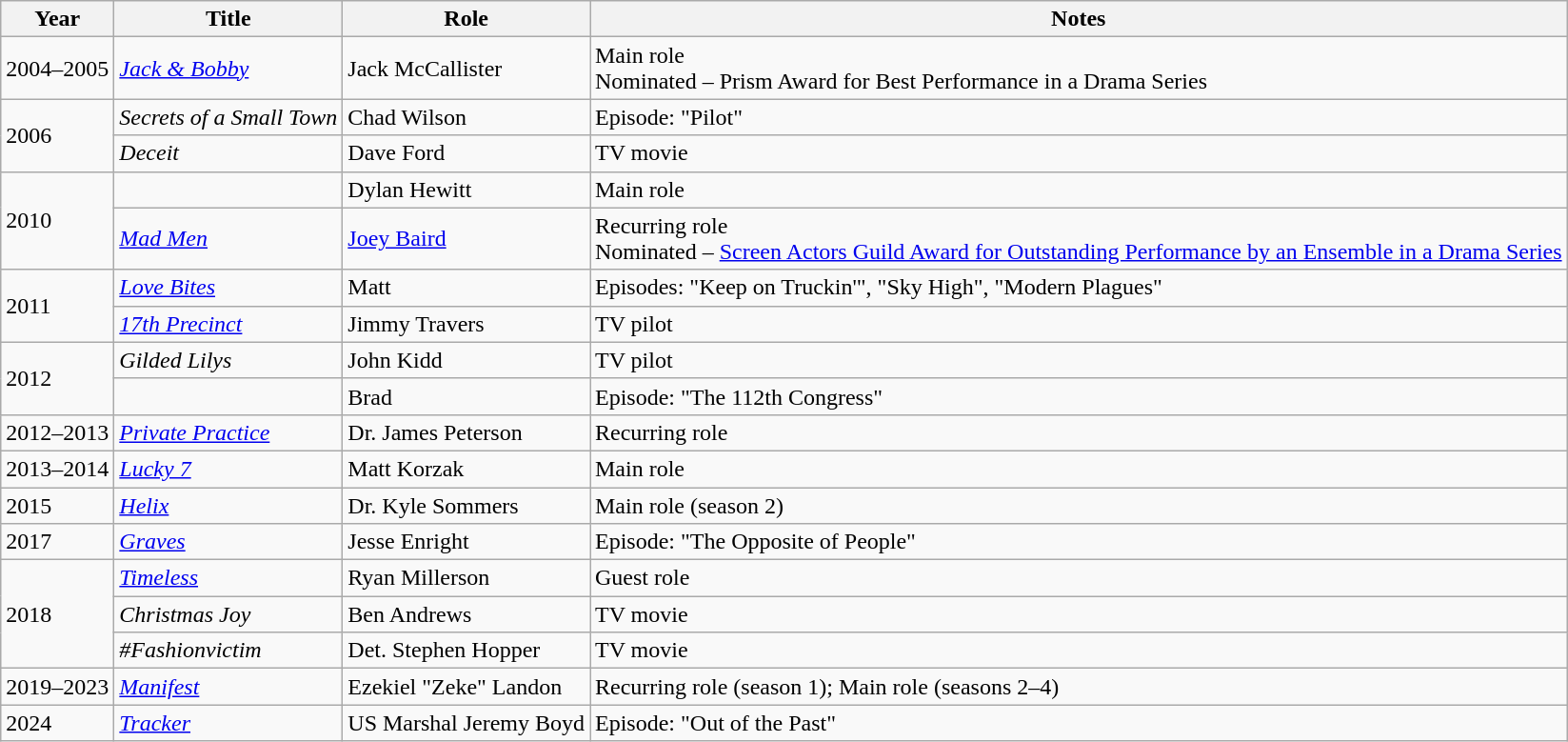<table class="wikitable sortable">
<tr>
<th>Year</th>
<th>Title</th>
<th>Role</th>
<th class="unsortable">Notes</th>
</tr>
<tr>
<td>2004–2005</td>
<td><em><a href='#'>Jack & Bobby</a></em></td>
<td>Jack McCallister</td>
<td>Main role<br>Nominated – Prism Award for Best Performance in a Drama Series</td>
</tr>
<tr>
<td rowspan="2">2006</td>
<td><em>Secrets of a Small Town</em></td>
<td>Chad Wilson</td>
<td>Episode: "Pilot"</td>
</tr>
<tr>
<td><em>Deceit</em></td>
<td>Dave Ford</td>
<td>TV movie</td>
</tr>
<tr>
<td rowspan="2">2010</td>
<td><em></em></td>
<td>Dylan Hewitt</td>
<td>Main role</td>
</tr>
<tr>
<td><em><a href='#'>Mad Men</a></em></td>
<td><a href='#'>Joey Baird</a></td>
<td>Recurring role<br>Nominated – <a href='#'>Screen Actors Guild Award for Outstanding Performance by an Ensemble in a Drama Series</a></td>
</tr>
<tr>
<td rowspan="2">2011</td>
<td><em><a href='#'>Love Bites</a></em></td>
<td>Matt</td>
<td>Episodes: "Keep on Truckin'", "Sky High", "Modern Plagues"</td>
</tr>
<tr>
<td><em><a href='#'>17th Precinct</a></em></td>
<td>Jimmy Travers</td>
<td>TV pilot</td>
</tr>
<tr>
<td rowspan="2">2012</td>
<td><em>Gilded Lilys</em></td>
<td>John Kidd</td>
<td>TV pilot</td>
</tr>
<tr>
<td><em></em></td>
<td>Brad</td>
<td>Episode: "The 112th Congress"</td>
</tr>
<tr>
<td>2012–2013</td>
<td><em><a href='#'>Private Practice</a></em></td>
<td>Dr. James Peterson</td>
<td>Recurring role</td>
</tr>
<tr>
<td>2013–2014</td>
<td><em><a href='#'>Lucky 7</a></em></td>
<td>Matt Korzak</td>
<td>Main role</td>
</tr>
<tr>
<td>2015</td>
<td><em><a href='#'>Helix</a></em></td>
<td>Dr. Kyle Sommers</td>
<td>Main role (season 2)</td>
</tr>
<tr>
<td>2017</td>
<td><em><a href='#'>Graves</a></em></td>
<td>Jesse Enright</td>
<td>Episode: "The Opposite of People"</td>
</tr>
<tr>
<td rowspan="3">2018</td>
<td><em><a href='#'>Timeless</a></em></td>
<td>Ryan Millerson</td>
<td>Guest role</td>
</tr>
<tr>
<td><em>Christmas Joy</em></td>
<td>Ben Andrews</td>
<td>TV movie</td>
</tr>
<tr>
<td><em>#Fashionvictim</em></td>
<td>Det. Stephen Hopper</td>
<td>TV movie</td>
</tr>
<tr>
<td>2019–2023</td>
<td><em><a href='#'>Manifest</a></em></td>
<td>Ezekiel "Zeke" Landon</td>
<td>Recurring role (season 1); Main role (seasons 2–4)</td>
</tr>
<tr>
<td>2024</td>
<td><em><a href='#'>Tracker</a></em></td>
<td>US Marshal Jeremy Boyd</td>
<td>Episode: "Out of the Past"</td>
</tr>
</table>
